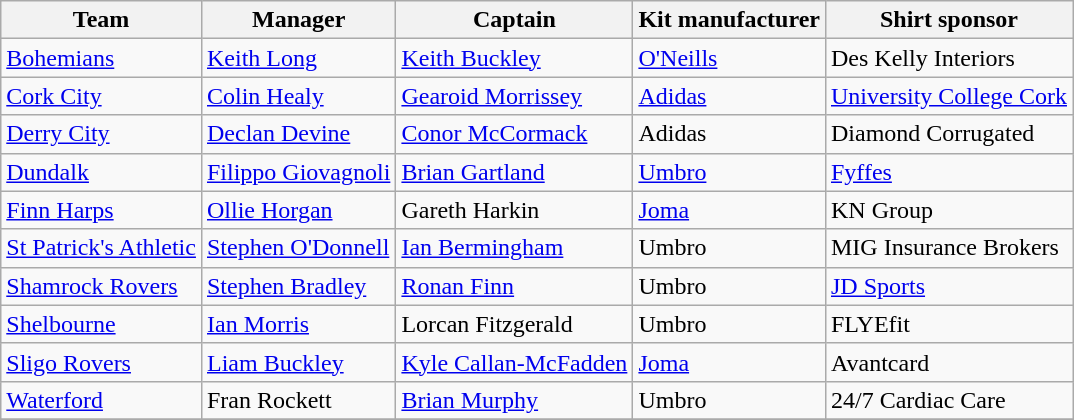<table class="wikitable sortable" style="text-align: left;">
<tr>
<th>Team</th>
<th>Manager</th>
<th>Captain</th>
<th>Kit manufacturer</th>
<th>Shirt sponsor</th>
</tr>
<tr>
<td><a href='#'>Bohemians</a></td>
<td> <a href='#'>Keith Long</a></td>
<td> <a href='#'>Keith Buckley</a></td>
<td><a href='#'>O'Neills</a></td>
<td>Des Kelly Interiors</td>
</tr>
<tr>
<td><a href='#'>Cork City</a></td>
<td> <a href='#'>Colin Healy</a></td>
<td> <a href='#'>Gearoid Morrissey</a></td>
<td><a href='#'>Adidas</a></td>
<td><a href='#'>University College Cork</a></td>
</tr>
<tr>
<td><a href='#'>Derry City</a></td>
<td> <a href='#'>Declan Devine</a></td>
<td> <a href='#'>Conor McCormack</a></td>
<td>Adidas</td>
<td>Diamond Corrugated</td>
</tr>
<tr>
<td><a href='#'>Dundalk</a></td>
<td> <a href='#'>Filippo Giovagnoli</a></td>
<td> <a href='#'>Brian Gartland</a></td>
<td><a href='#'>Umbro</a></td>
<td><a href='#'>Fyffes</a></td>
</tr>
<tr>
<td><a href='#'>Finn Harps</a></td>
<td> <a href='#'>Ollie Horgan</a></td>
<td> Gareth Harkin</td>
<td><a href='#'>Joma</a></td>
<td>KN Group</td>
</tr>
<tr>
<td><a href='#'>St Patrick's Athletic</a></td>
<td> <a href='#'>Stephen O'Donnell</a></td>
<td> <a href='#'>Ian Bermingham</a></td>
<td>Umbro</td>
<td>MIG Insurance Brokers</td>
</tr>
<tr>
<td><a href='#'>Shamrock Rovers</a></td>
<td> <a href='#'>Stephen Bradley</a></td>
<td> <a href='#'>Ronan Finn</a></td>
<td>Umbro</td>
<td><a href='#'>JD Sports</a></td>
</tr>
<tr>
<td><a href='#'>Shelbourne</a></td>
<td> <a href='#'>Ian Morris</a></td>
<td> Lorcan Fitzgerald</td>
<td>Umbro</td>
<td>FLYEfit</td>
</tr>
<tr>
<td><a href='#'>Sligo Rovers</a></td>
<td> <a href='#'>Liam Buckley</a></td>
<td> <a href='#'>Kyle Callan-McFadden</a></td>
<td><a href='#'>Joma</a></td>
<td>Avantcard</td>
</tr>
<tr>
<td><a href='#'>Waterford</a></td>
<td> Fran Rockett</td>
<td> <a href='#'>Brian Murphy</a></td>
<td>Umbro</td>
<td>24/7 Cardiac Care</td>
</tr>
<tr>
</tr>
</table>
